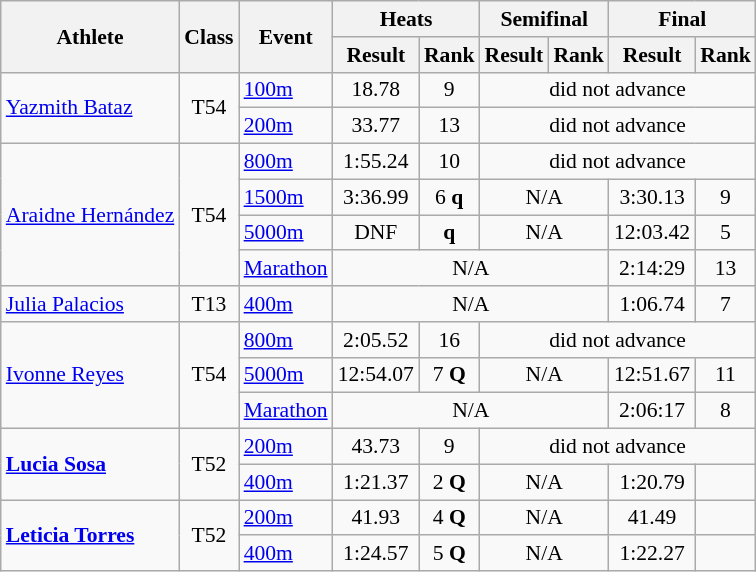<table class=wikitable style="font-size:90%">
<tr>
<th rowspan="2">Athlete</th>
<th rowspan="2">Class</th>
<th rowspan="2">Event</th>
<th colspan="2">Heats</th>
<th colspan="2">Semifinal</th>
<th colspan="2">Final</th>
</tr>
<tr>
<th>Result</th>
<th>Rank</th>
<th>Result</th>
<th>Rank</th>
<th>Result</th>
<th>Rank</th>
</tr>
<tr>
<td rowspan="2"><a href='#'>Yazmith Bataz</a></td>
<td rowspan="2" style="text-align:center;">T54</td>
<td><a href='#'>100m</a></td>
<td style="text-align:center;">18.78</td>
<td style="text-align:center;">9</td>
<td style="text-align:center;" colspan="4">did not advance</td>
</tr>
<tr>
<td><a href='#'>200m</a></td>
<td style="text-align:center;">33.77</td>
<td style="text-align:center;">13</td>
<td style="text-align:center;" colspan="4">did not advance</td>
</tr>
<tr>
<td rowspan="4"><a href='#'>Araidne Hernández</a></td>
<td rowspan="4" style="text-align:center;">T54</td>
<td><a href='#'>800m</a></td>
<td style="text-align:center;">1:55.24</td>
<td style="text-align:center;">10</td>
<td style="text-align:center;" colspan="4">did not advance</td>
</tr>
<tr>
<td><a href='#'>1500m</a></td>
<td style="text-align:center;">3:36.99</td>
<td style="text-align:center;">6 <strong>q</strong></td>
<td style="text-align:center;" colspan="2">N/A</td>
<td style="text-align:center;">3:30.13</td>
<td style="text-align:center;">9</td>
</tr>
<tr>
<td><a href='#'>5000m</a></td>
<td style="text-align:center;">DNF</td>
<td style="text-align:center;"><strong>q</strong></td>
<td style="text-align:center;" colspan="2">N/A</td>
<td style="text-align:center;">12:03.42</td>
<td style="text-align:center;">5</td>
</tr>
<tr>
<td><a href='#'>Marathon</a></td>
<td style="text-align:center;" colspan="4">N/A</td>
<td style="text-align:center;">2:14:29</td>
<td style="text-align:center;">13</td>
</tr>
<tr>
<td><a href='#'>Julia Palacios</a></td>
<td style="text-align:center;">T13</td>
<td><a href='#'>400m</a></td>
<td style="text-align:center;" colspan="4">N/A</td>
<td style="text-align:center;">1:06.74</td>
<td style="text-align:center;">7</td>
</tr>
<tr>
<td rowspan="3"><a href='#'>Ivonne Reyes</a></td>
<td rowspan="3" style="text-align:center;">T54</td>
<td><a href='#'>800m</a></td>
<td style="text-align:center;">2:05.52</td>
<td style="text-align:center;">16</td>
<td style="text-align:center;" colspan="4">did not advance</td>
</tr>
<tr>
<td><a href='#'>5000m</a></td>
<td style="text-align:center;">12:54.07</td>
<td style="text-align:center;">7 <strong>Q</strong></td>
<td style="text-align:center;" colspan="2">N/A</td>
<td style="text-align:center;">12:51.67</td>
<td style="text-align:center;">11</td>
</tr>
<tr>
<td><a href='#'>Marathon</a></td>
<td style="text-align:center;" colspan="4">N/A</td>
<td style="text-align:center;">2:06:17</td>
<td style="text-align:center;">8</td>
</tr>
<tr>
<td rowspan="2"><strong><a href='#'>Lucia Sosa</a></strong></td>
<td rowspan="2" style="text-align:center;">T52</td>
<td><a href='#'>200m</a></td>
<td style="text-align:center;">43.73</td>
<td style="text-align:center;">9</td>
<td style="text-align:center;" colspan="4">did not advance</td>
</tr>
<tr>
<td><a href='#'>400m</a></td>
<td style="text-align:center;">1:21.37</td>
<td style="text-align:center;">2 <strong>Q</strong></td>
<td style="text-align:center;" colspan="2">N/A</td>
<td style="text-align:center;">1:20.79</td>
<td style="text-align:center;"></td>
</tr>
<tr>
<td rowspan="2"><strong><a href='#'>Leticia Torres</a></strong></td>
<td rowspan="2" style="text-align:center;">T52</td>
<td><a href='#'>200m</a></td>
<td style="text-align:center;">41.93</td>
<td style="text-align:center;">4 <strong>Q</strong></td>
<td style="text-align:center;" colspan="2">N/A</td>
<td style="text-align:center;">41.49</td>
<td style="text-align:center;"></td>
</tr>
<tr>
<td><a href='#'>400m</a></td>
<td style="text-align:center;">1:24.57</td>
<td style="text-align:center;">5 <strong>Q</strong></td>
<td style="text-align:center;" colspan="2">N/A</td>
<td style="text-align:center;">1:22.27</td>
<td style="text-align:center;"></td>
</tr>
</table>
